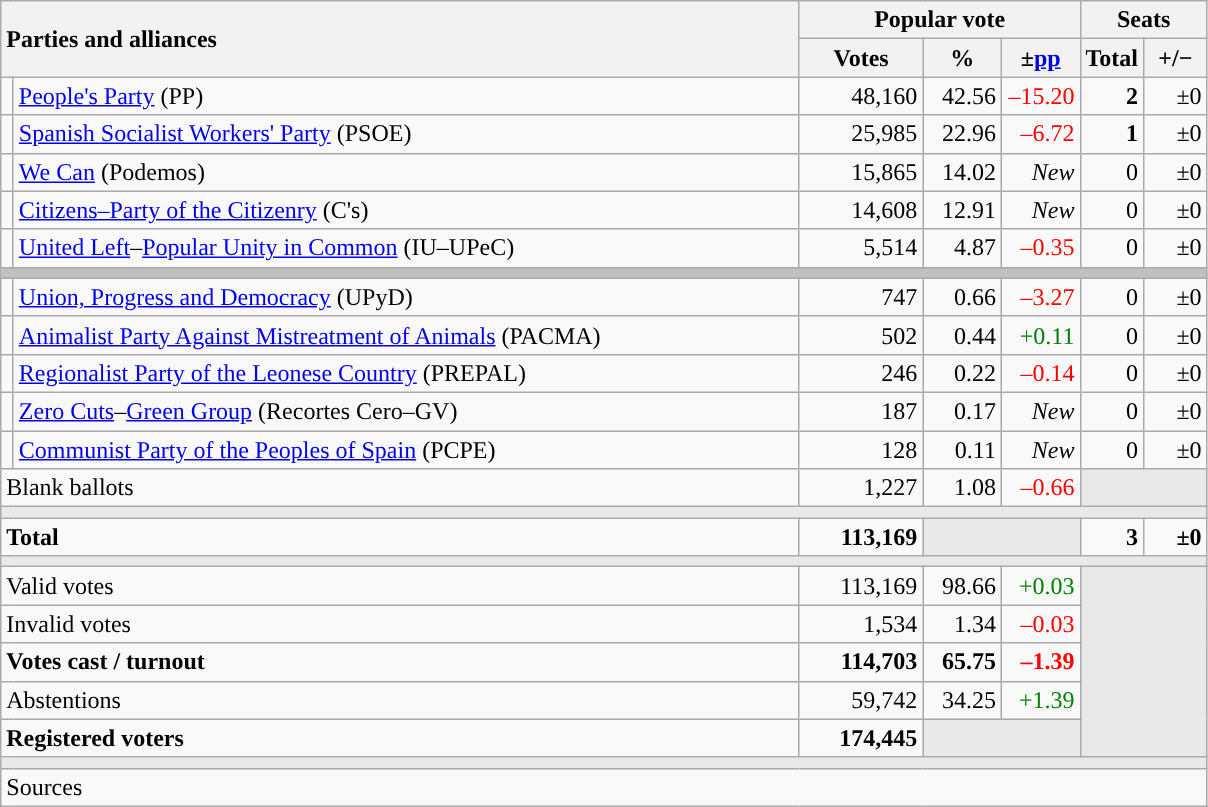<table class="wikitable" style="text-align:right;">
<tr>
<th style="text-align:left;" rowspan="2" colspan="2" width="525">Parties and alliances</th>
<th colspan="3">Popular vote</th>
<th colspan="2">Seats</th>
</tr>
<tr>
<th width="75">Votes</th>
<th width="45">%</th>
<th width="45">±<a href='#'>pp</a></th>
<th width="35">Total</th>
<th width="35">+/−</th>
</tr>
<tr>
<td width="1" style="color:inherit;background:"></td>
<td align="left"><a href='#'>People's Party</a> (PP)</td>
<td>48,160</td>
<td>42.56</td>
<td style="color:red;">–15.20</td>
<td><strong>2</strong></td>
<td>±0</td>
</tr>
<tr>
<td style="color:inherit;background:"></td>
<td align="left"><a href='#'>Spanish Socialist Workers' Party</a> (PSOE)</td>
<td>25,985</td>
<td>22.96</td>
<td style="color:red;">–6.72</td>
<td><strong>1</strong></td>
<td>±0</td>
</tr>
<tr>
<td style="color:inherit;background:"></td>
<td align="left"><a href='#'>We Can</a> (Podemos)</td>
<td>15,865</td>
<td>14.02</td>
<td><em>New</em></td>
<td>0</td>
<td>±0</td>
</tr>
<tr>
<td style="color:inherit;background:"></td>
<td align="left"><a href='#'>Citizens–Party of the Citizenry</a> (C's)</td>
<td>14,608</td>
<td>12.91</td>
<td><em>New</em></td>
<td>0</td>
<td>±0</td>
</tr>
<tr>
<td style="color:inherit;background:"></td>
<td align="left"><a href='#'>United Left</a>–<a href='#'>Popular Unity in Common</a> (IU–UPeC)</td>
<td>5,514</td>
<td>4.87</td>
<td style="color:red;">–0.35</td>
<td>0</td>
<td>±0</td>
</tr>
<tr>
<td colspan="7" bgcolor="#C0C0C0"></td>
</tr>
<tr>
<td style="color:inherit;background:"></td>
<td align="left"><a href='#'>Union, Progress and Democracy</a> (UPyD)</td>
<td>747</td>
<td>0.66</td>
<td style="color:red;">–3.27</td>
<td>0</td>
<td>±0</td>
</tr>
<tr>
<td style="color:inherit;background:"></td>
<td align="left"><a href='#'>Animalist Party Against Mistreatment of Animals</a> (PACMA)</td>
<td>502</td>
<td>0.44</td>
<td style="color:green;">+0.11</td>
<td>0</td>
<td>±0</td>
</tr>
<tr>
<td style="color:inherit;background:"></td>
<td align="left"><a href='#'>Regionalist Party of the Leonese Country</a> (PREPAL)</td>
<td>246</td>
<td>0.22</td>
<td style="color:red;">–0.14</td>
<td>0</td>
<td>±0</td>
</tr>
<tr>
<td style="color:inherit;background:"></td>
<td align="left"><a href='#'>Zero Cuts</a>–<a href='#'>Green Group</a> (Recortes Cero–GV)</td>
<td>187</td>
<td>0.17</td>
<td><em>New</em></td>
<td>0</td>
<td>±0</td>
</tr>
<tr>
<td style="color:inherit;background:"></td>
<td align="left"><a href='#'>Communist Party of the Peoples of Spain</a> (PCPE)</td>
<td>128</td>
<td>0.11</td>
<td><em>New</em></td>
<td>0</td>
<td>±0</td>
</tr>
<tr>
<td align="left" colspan="2">Blank ballots</td>
<td>1,227</td>
<td>1.08</td>
<td style="color:red;">–0.66</td>
<td bgcolor="#E9E9E9" colspan="2"></td>
</tr>
<tr>
<td colspan="7" bgcolor="#E9E9E9"></td>
</tr>
<tr style="font-weight:bold;">
<td align="left" colspan="2">Total</td>
<td>113,169</td>
<td bgcolor="#E9E9E9" colspan="2"></td>
<td>3</td>
<td>±0</td>
</tr>
<tr>
<td colspan="7" bgcolor="#E9E9E9"></td>
</tr>
<tr>
<td align="left" colspan="2">Valid votes</td>
<td>113,169</td>
<td>98.66</td>
<td style="color:green;">+0.03</td>
<td bgcolor="#E9E9E9" colspan="2" rowspan="5"></td>
</tr>
<tr>
<td align="left" colspan="2">Invalid votes</td>
<td>1,534</td>
<td>1.34</td>
<td style="color:red;">–0.03</td>
</tr>
<tr style="font-weight:bold;">
<td align="left" colspan="2">Votes cast / turnout</td>
<td>114,703</td>
<td>65.75</td>
<td style="color:red;">–1.39</td>
</tr>
<tr>
<td align="left" colspan="2">Abstentions</td>
<td>59,742</td>
<td>34.25</td>
<td style="color:green;">+1.39</td>
</tr>
<tr style="font-weight:bold;">
<td align="left" colspan="2">Registered voters</td>
<td>174,445</td>
<td bgcolor="#E9E9E9" colspan="2"></td>
</tr>
<tr>
<td colspan="7" bgcolor="#E9E9E9"></td>
</tr>
<tr>
<td align="left" colspan="7">Sources</td>
</tr>
</table>
